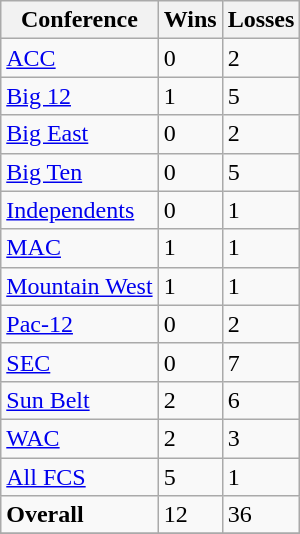<table class="wikitable">
<tr>
<th>Conference</th>
<th>Wins</th>
<th>Losses</th>
</tr>
<tr>
<td><a href='#'>ACC</a></td>
<td>0</td>
<td>2</td>
</tr>
<tr>
<td><a href='#'>Big 12</a></td>
<td>1</td>
<td>5</td>
</tr>
<tr>
<td><a href='#'>Big East</a></td>
<td>0</td>
<td>2</td>
</tr>
<tr>
<td><a href='#'>Big Ten</a></td>
<td>0</td>
<td>5</td>
</tr>
<tr>
<td><a href='#'>Independents</a></td>
<td>0</td>
<td>1</td>
</tr>
<tr>
<td><a href='#'>MAC</a></td>
<td>1</td>
<td>1</td>
</tr>
<tr>
<td><a href='#'>Mountain West</a></td>
<td>1</td>
<td>1</td>
</tr>
<tr>
<td><a href='#'>Pac-12</a></td>
<td>0</td>
<td>2</td>
</tr>
<tr>
<td><a href='#'>SEC</a></td>
<td>0</td>
<td>7</td>
</tr>
<tr>
<td><a href='#'>Sun Belt</a></td>
<td>2</td>
<td>6</td>
</tr>
<tr>
<td><a href='#'>WAC</a></td>
<td>2</td>
<td>3</td>
</tr>
<tr>
<td><a href='#'>All FCS</a></td>
<td>5</td>
<td>1</td>
</tr>
<tr>
<td><strong>Overall</strong></td>
<td>12</td>
<td>36</td>
</tr>
<tr>
</tr>
</table>
